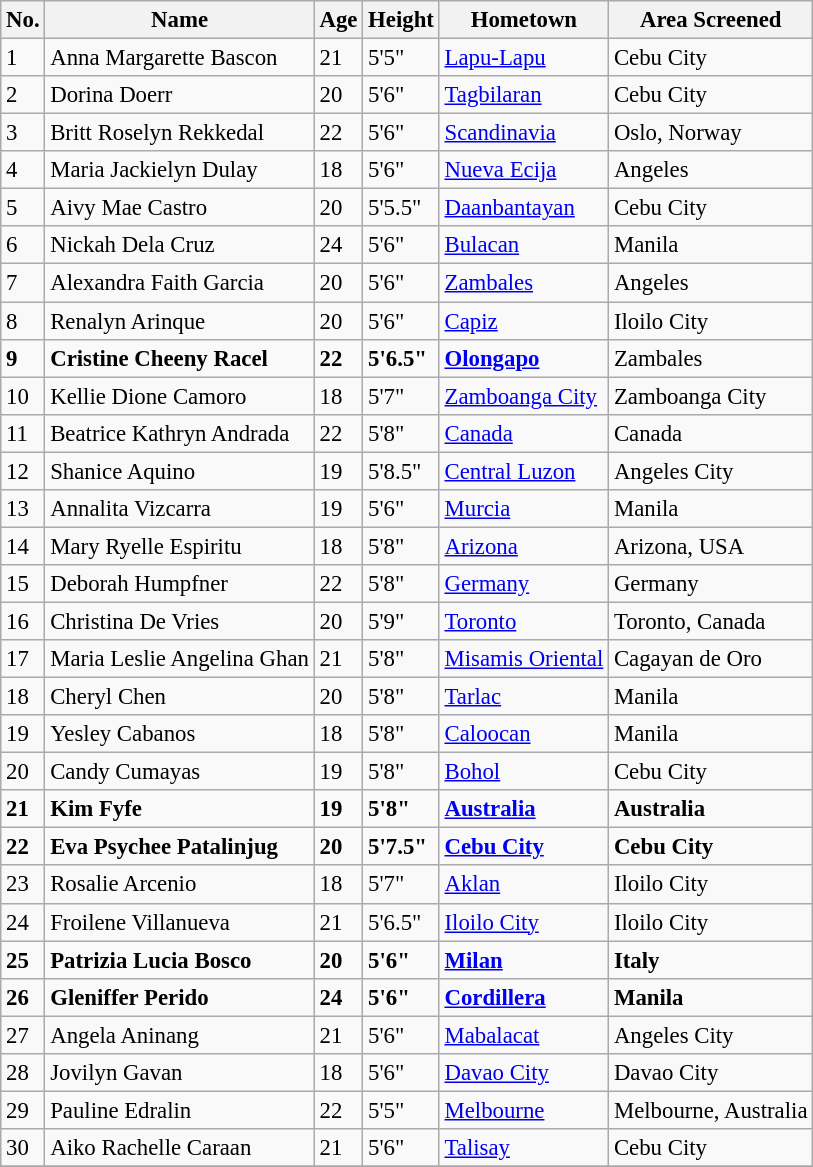<table class="wikitable sortable" style="font-size: 95%;">
<tr>
<th>No.</th>
<th>Name</th>
<th>Age</th>
<th>Height</th>
<th>Hometown</th>
<th>Area Screened</th>
</tr>
<tr>
<td>1</td>
<td>Anna Margarette Bascon</td>
<td>21</td>
<td>5'5"</td>
<td><a href='#'>Lapu-Lapu</a></td>
<td>Cebu City</td>
</tr>
<tr>
<td>2</td>
<td>Dorina Doerr</td>
<td>20</td>
<td>5'6"</td>
<td><a href='#'>Tagbilaran</a></td>
<td>Cebu City</td>
</tr>
<tr>
<td>3</td>
<td>Britt Roselyn Rekkedal</td>
<td>22</td>
<td>5'6"</td>
<td><a href='#'>Scandinavia</a></td>
<td>Oslo, Norway</td>
</tr>
<tr>
<td>4</td>
<td>Maria Jackielyn Dulay</td>
<td>18</td>
<td>5'6"</td>
<td><a href='#'>Nueva Ecija</a></td>
<td>Angeles</td>
</tr>
<tr>
<td>5</td>
<td>Aivy Mae Castro</td>
<td>20</td>
<td>5'5.5"</td>
<td><a href='#'>Daanbantayan</a></td>
<td>Cebu City</td>
</tr>
<tr>
<td>6</td>
<td>Nickah Dela Cruz</td>
<td>24</td>
<td>5'6"</td>
<td><a href='#'>Bulacan</a></td>
<td>Manila</td>
</tr>
<tr>
<td>7</td>
<td>Alexandra Faith Garcia</td>
<td>20</td>
<td>5'6"</td>
<td><a href='#'>Zambales</a></td>
<td>Angeles</td>
</tr>
<tr>
<td>8</td>
<td>Renalyn Arinque</td>
<td>20</td>
<td>5'6"</td>
<td><a href='#'>Capiz</a></td>
<td>Iloilo City</td>
</tr>
<tr>
<td><strong>9</strong></td>
<td><strong>Cristine Cheeny Racel</strong></td>
<td><strong>22</strong></td>
<td><strong>5'6.5"</strong></td>
<td><strong><a href='#'>Olongapo</a></strong></td>
<td>Zambales</td>
</tr>
<tr>
<td>10</td>
<td>Kellie Dione Camoro</td>
<td>18</td>
<td>5'7"</td>
<td><a href='#'>Zamboanga City</a></td>
<td>Zamboanga City</td>
</tr>
<tr>
<td>11</td>
<td>Beatrice Kathryn Andrada</td>
<td>22</td>
<td>5'8"</td>
<td><a href='#'>Canada</a></td>
<td>Canada</td>
</tr>
<tr>
<td>12</td>
<td>Shanice Aquino</td>
<td>19</td>
<td>5'8.5"</td>
<td><a href='#'>Central Luzon</a></td>
<td>Angeles City</td>
</tr>
<tr>
<td>13</td>
<td>Annalita Vizcarra</td>
<td>19</td>
<td>5'6"</td>
<td><a href='#'>Murcia</a></td>
<td>Manila</td>
</tr>
<tr>
<td>14</td>
<td>Mary Ryelle Espiritu</td>
<td>18</td>
<td>5'8"</td>
<td><a href='#'>Arizona</a></td>
<td>Arizona, USA</td>
</tr>
<tr>
<td>15</td>
<td>Deborah Humpfner</td>
<td>22</td>
<td>5'8"</td>
<td><a href='#'>Germany</a></td>
<td>Germany</td>
</tr>
<tr>
<td>16</td>
<td>Christina De Vries</td>
<td>20</td>
<td>5'9"</td>
<td><a href='#'>Toronto</a></td>
<td>Toronto, Canada</td>
</tr>
<tr>
<td>17</td>
<td>Maria Leslie Angelina Ghan</td>
<td>21</td>
<td>5'8"</td>
<td><a href='#'>Misamis Oriental</a></td>
<td>Cagayan de Oro</td>
</tr>
<tr>
<td>18</td>
<td>Cheryl Chen</td>
<td>20</td>
<td>5'8"</td>
<td><a href='#'>Tarlac</a></td>
<td>Manila</td>
</tr>
<tr>
<td>19</td>
<td>Yesley Cabanos</td>
<td>18</td>
<td>5'8"</td>
<td><a href='#'>Caloocan</a></td>
<td>Manila</td>
</tr>
<tr>
<td>20</td>
<td>Candy Cumayas</td>
<td>19</td>
<td>5'8"</td>
<td><a href='#'>Bohol</a></td>
<td>Cebu City</td>
</tr>
<tr>
<td><strong>21</strong></td>
<td><strong>Kim Fyfe</strong></td>
<td><strong>19</strong></td>
<td><strong>5'8"</strong></td>
<td><strong><a href='#'>Australia</a></strong></td>
<td><strong>Australia</strong></td>
</tr>
<tr>
<td><strong>22</strong></td>
<td><strong>Eva Psychee Patalinjug</strong></td>
<td><strong>20</strong></td>
<td><strong>5'7.5"</strong></td>
<td><strong><a href='#'>Cebu City</a></strong></td>
<td><strong>Cebu City</strong></td>
</tr>
<tr>
<td>23</td>
<td>Rosalie Arcenio</td>
<td>18</td>
<td>5'7"</td>
<td><a href='#'>Aklan</a></td>
<td>Iloilo City</td>
</tr>
<tr>
<td>24</td>
<td>Froilene Villanueva</td>
<td>21</td>
<td>5'6.5"</td>
<td><a href='#'>Iloilo City</a></td>
<td>Iloilo City</td>
</tr>
<tr>
<td><strong>25</strong></td>
<td><strong>Patrizia Lucia Bosco</strong></td>
<td><strong>20</strong></td>
<td><strong>5'6"</strong></td>
<td><strong><a href='#'>Milan</a></strong></td>
<td><strong>Italy</strong></td>
</tr>
<tr>
<td><strong>26</strong></td>
<td><strong>Gleniffer Perido</strong></td>
<td><strong>24</strong></td>
<td><strong>5'6"</strong></td>
<td><strong><a href='#'>Cordillera</a></strong></td>
<td><strong>Manila</strong></td>
</tr>
<tr>
<td>27</td>
<td>Angela Aninang</td>
<td>21</td>
<td>5'6"</td>
<td><a href='#'>Mabalacat</a></td>
<td>Angeles City</td>
</tr>
<tr>
<td>28</td>
<td>Jovilyn Gavan</td>
<td>18</td>
<td>5'6"</td>
<td><a href='#'>Davao City</a></td>
<td>Davao City</td>
</tr>
<tr>
<td>29</td>
<td>Pauline Edralin</td>
<td>22</td>
<td>5'5"</td>
<td><a href='#'>Melbourne</a></td>
<td>Melbourne, Australia</td>
</tr>
<tr>
<td>30</td>
<td>Aiko Rachelle Caraan</td>
<td>21</td>
<td>5'6"</td>
<td><a href='#'>Talisay</a></td>
<td>Cebu City</td>
</tr>
<tr>
</tr>
</table>
